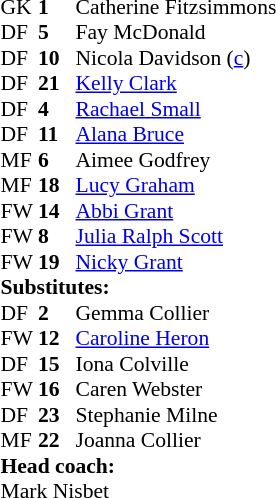<table style="font-size: 90%" cellspacing="0" cellpadding="0" align="center">
<tr>
<th width="25"></th>
<th width="25"></th>
<th width="200"></th>
<th></th>
</tr>
<tr>
<td>GK</td>
<td><strong>1</strong></td>
<td>Catherine Fitzsimmons</td>
</tr>
<tr>
<td>DF</td>
<td><strong>5</strong></td>
<td>Fay McDonald</td>
</tr>
<tr>
<td>DF</td>
<td><strong>10</strong></td>
<td>Nicola Davidson (<a href='#'>c</a>)</td>
</tr>
<tr>
<td>DF</td>
<td><strong>21</strong></td>
<td><a href='#'>Kelly Clark</a></td>
</tr>
<tr>
<td>DF</td>
<td><strong>4</strong></td>
<td><a href='#'>Rachael Small</a></td>
</tr>
<tr>
<td>DF</td>
<td><strong>11</strong></td>
<td><a href='#'>Alana Bruce</a></td>
<td></td>
</tr>
<tr>
<td>MF</td>
<td><strong>6</strong></td>
<td>Aimee Godfrey</td>
</tr>
<tr>
<td>MF</td>
<td><strong>18</strong></td>
<td><a href='#'>Lucy Graham</a></td>
</tr>
<tr>
<td>FW</td>
<td><strong>14</strong></td>
<td><a href='#'>Abbi Grant</a></td>
</tr>
<tr>
<td>FW</td>
<td><strong>8</strong></td>
<td><a href='#'>Julia Ralph Scott</a></td>
</tr>
<tr>
<td>FW</td>
<td><strong>19</strong></td>
<td><a href='#'>Nicky Grant</a></td>
<td></td>
</tr>
<tr>
<td colspan=3><strong>Substitutes:</strong></td>
</tr>
<tr>
<td>DF</td>
<td><strong>2</strong></td>
<td>Gemma Collier</td>
<td></td>
</tr>
<tr>
<td>FW</td>
<td><strong>12</strong></td>
<td><a href='#'>Caroline Heron</a></td>
<td></td>
</tr>
<tr>
<td>DF</td>
<td><strong>15</strong></td>
<td>Iona Colville</td>
<td></td>
</tr>
<tr>
<td>FW</td>
<td><strong>16</strong></td>
<td>Caren Webster</td>
</tr>
<tr>
<td>DF</td>
<td><strong>23</strong></td>
<td>Stephanie Milne</td>
<td></td>
</tr>
<tr>
<td>MF</td>
<td><strong>22</strong></td>
<td>Joanna Collier</td>
</tr>
<tr>
<td colspan=3><strong>Head coach:</strong></td>
</tr>
<tr>
<td colspan="4">Mark Nisbet</td>
</tr>
</table>
